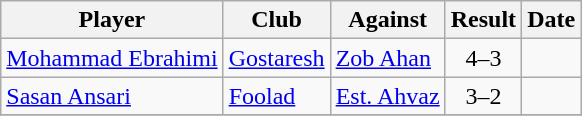<table class="wikitable sortable">
<tr>
<th>Player</th>
<th>Club</th>
<th>Against</th>
<th align=center>Result</th>
<th>Date</th>
</tr>
<tr>
<td> <a href='#'>Mohammad Ebrahimi</a></td>
<td><a href='#'>Gostaresh</a></td>
<td><a href='#'>Zob Ahan</a></td>
<td align=center>4–3</td>
<td></td>
</tr>
<tr>
<td> <a href='#'>Sasan Ansari</a></td>
<td><a href='#'>Foolad</a></td>
<td><a href='#'>Est. Ahvaz</a></td>
<td align=center>3–2</td>
<td></td>
</tr>
<tr>
</tr>
</table>
